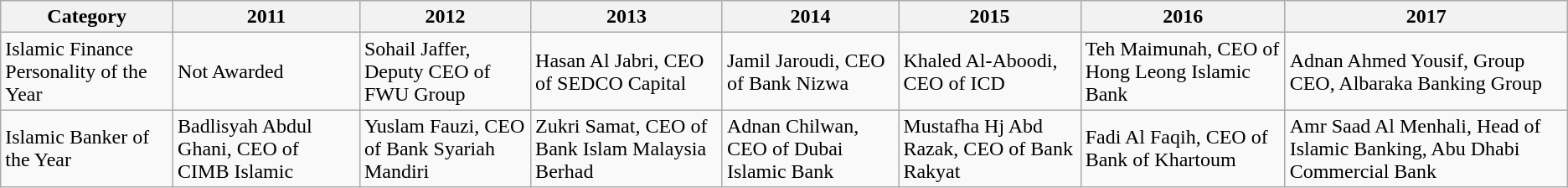<table class="wikitable">
<tr>
<th>Category</th>
<th>2011</th>
<th>2012</th>
<th>2013</th>
<th>2014</th>
<th>2015</th>
<th>2016</th>
<th>2017</th>
</tr>
<tr>
<td>Islamic Finance Personality of the Year</td>
<td>Not Awarded</td>
<td>Sohail Jaffer, Deputy CEO of FWU Group</td>
<td>Hasan Al Jabri, CEO of SEDCO Capital</td>
<td>Jamil Jaroudi, CEO of Bank Nizwa</td>
<td>Khaled Al-Aboodi, CEO of ICD</td>
<td>Teh Maimunah, CEO of Hong Leong Islamic Bank</td>
<td>Adnan Ahmed Yousif, Group CEO, Albaraka Banking Group</td>
</tr>
<tr>
<td>Islamic Banker of the Year</td>
<td>Badlisyah Abdul Ghani, CEO of CIMB Islamic</td>
<td>Yuslam Fauzi, CEO of Bank Syariah Mandiri</td>
<td>Zukri Samat, CEO of Bank Islam Malaysia Berhad</td>
<td>Adnan Chilwan, CEO of Dubai Islamic Bank</td>
<td>Mustafha Hj Abd Razak, CEO of Bank Rakyat</td>
<td>Fadi Al Faqih, CEO of Bank of Khartoum</td>
<td>Amr Saad Al Menhali, Head of Islamic Banking, Abu Dhabi Commercial Bank</td>
</tr>
</table>
